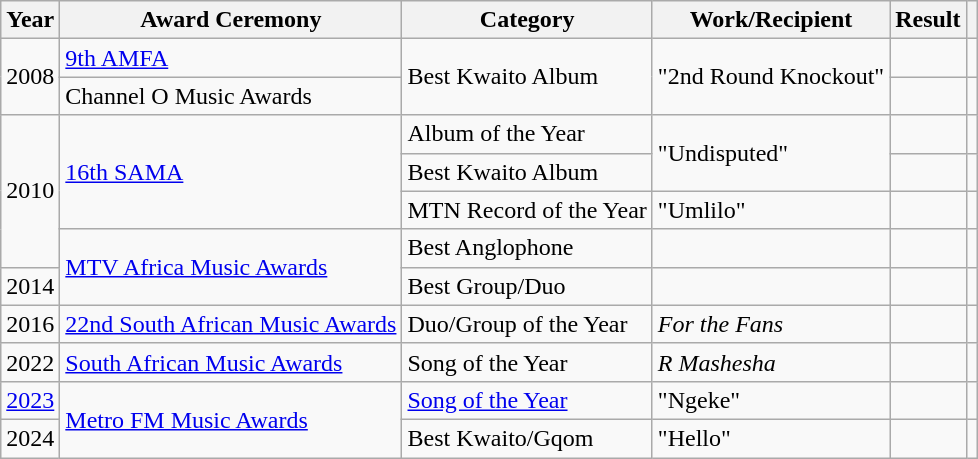<table class="wikitable">
<tr>
<th>Year</th>
<th>Award Ceremony</th>
<th>Category</th>
<th>Work/Recipient</th>
<th>Result</th>
<th></th>
</tr>
<tr>
<td rowspan="2"><div>2008</div></td>
<td><a href='#'>9th AMFA</a></td>
<td rowspan="2">Best Kwaito Album</td>
<td rowspan="2">"2nd Round Knockout"</td>
<td></td>
<td></td>
</tr>
<tr>
<td>Channel O Music Awards</td>
<td></td>
<td></td>
</tr>
<tr>
<td rowspan="4"><div>2010</div></td>
<td rowspan="3"><a href='#'>16th SAMA</a></td>
<td>Album of the Year</td>
<td rowspan ="2">"Undisputed"</td>
<td></td>
<td></td>
</tr>
<tr>
<td>Best Kwaito Album</td>
<td></td>
<td></td>
</tr>
<tr>
<td>MTN Record of the Year</td>
<td>"Umlilo"</td>
<td></td>
<td></td>
</tr>
<tr>
<td rowspan="2"><a href='#'>MTV Africa Music Awards</a></td>
<td>Best Anglophone</td>
<td></td>
<td></td>
<td></td>
</tr>
<tr>
<td>2014</td>
<td>Best Group/Duo</td>
<td></td>
<td></td>
<td></td>
</tr>
<tr>
<td>2016</td>
<td><a href='#'>22nd South African Music Awards</a></td>
<td>Duo/Group of the Year</td>
<td><em>For the Fans</em></td>
<td></td>
<td></td>
</tr>
<tr>
<td>2022</td>
<td><a href='#'>South African Music Awards</a></td>
<td>Song of the Year</td>
<td><em>R Mashesha</em></td>
<td></td>
<td></td>
</tr>
<tr>
<td><a href='#'>2023</a></td>
<td rowspan=2><a href='#'>Metro FM Music Awards</a></td>
<td><a href='#'>Song of the Year</a></td>
<td>"Ngeke"</td>
<td></td>
<td></td>
</tr>
<tr>
<td>2024</td>
<td>Best Kwaito/Gqom</td>
<td>"Hello"</td>
<td></td>
<td></td>
</tr>
</table>
